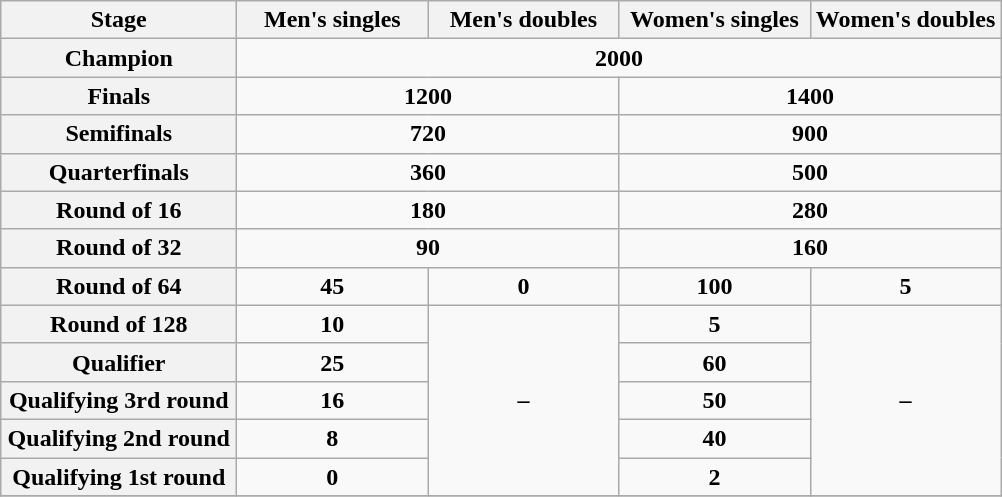<table class="wikitable">
<tr>
<th width="150">Stage</th>
<th width="120">Men's singles</th>
<th width="120">Men's doubles</th>
<th width="120">Women's singles</th>
<th width="120">Women's doubles</th>
</tr>
<tr align="center">
<th>Champion</th>
<td colspan=4><strong>2000</strong></td>
</tr>
<tr align="center">
<th>Finals</th>
<td colspan=2><strong>1200</strong></td>
<td colspan=2><strong>1400</strong></td>
</tr>
<tr align="center">
<th>Semifinals</th>
<td colspan=2><strong>720</strong></td>
<td colspan=2><strong>900</strong></td>
</tr>
<tr align="center">
<th>Quarterfinals</th>
<td colspan=2><strong>360</strong></td>
<td colspan=2><strong>500</strong></td>
</tr>
<tr align="center">
<th>Round of 16</th>
<td colspan=2><strong>180</strong></td>
<td colspan=2><strong>280</strong></td>
</tr>
<tr align="center">
<th>Round of 32</th>
<td colspan=2><strong>90</strong></td>
<td colspan=2><strong>160</strong></td>
</tr>
<tr align="center">
<th>Round of 64</th>
<td><strong>45</strong></td>
<td><strong>0</strong></td>
<td><strong>100</strong></td>
<td><strong>5</strong></td>
</tr>
<tr align="center">
<th>Round of 128</th>
<td><strong>10</strong></td>
<td rowspan=5><strong>–</strong></td>
<td><strong>5</strong></td>
<td rowspan=5><strong>–</strong></td>
</tr>
<tr align="center">
<th>Qualifier</th>
<td><strong>25</strong></td>
<td><strong>60</strong></td>
</tr>
<tr align="center">
<th>Qualifying 3rd round</th>
<td><strong>16</strong></td>
<td><strong>50 </strong></td>
</tr>
<tr align="center">
<th>Qualifying 2nd round</th>
<td><strong>8</strong></td>
<td><strong>40</strong></td>
</tr>
<tr align="center">
<th>Qualifying 1st round</th>
<td><strong>0</strong></td>
<td><strong>2</strong></td>
</tr>
<tr>
</tr>
</table>
